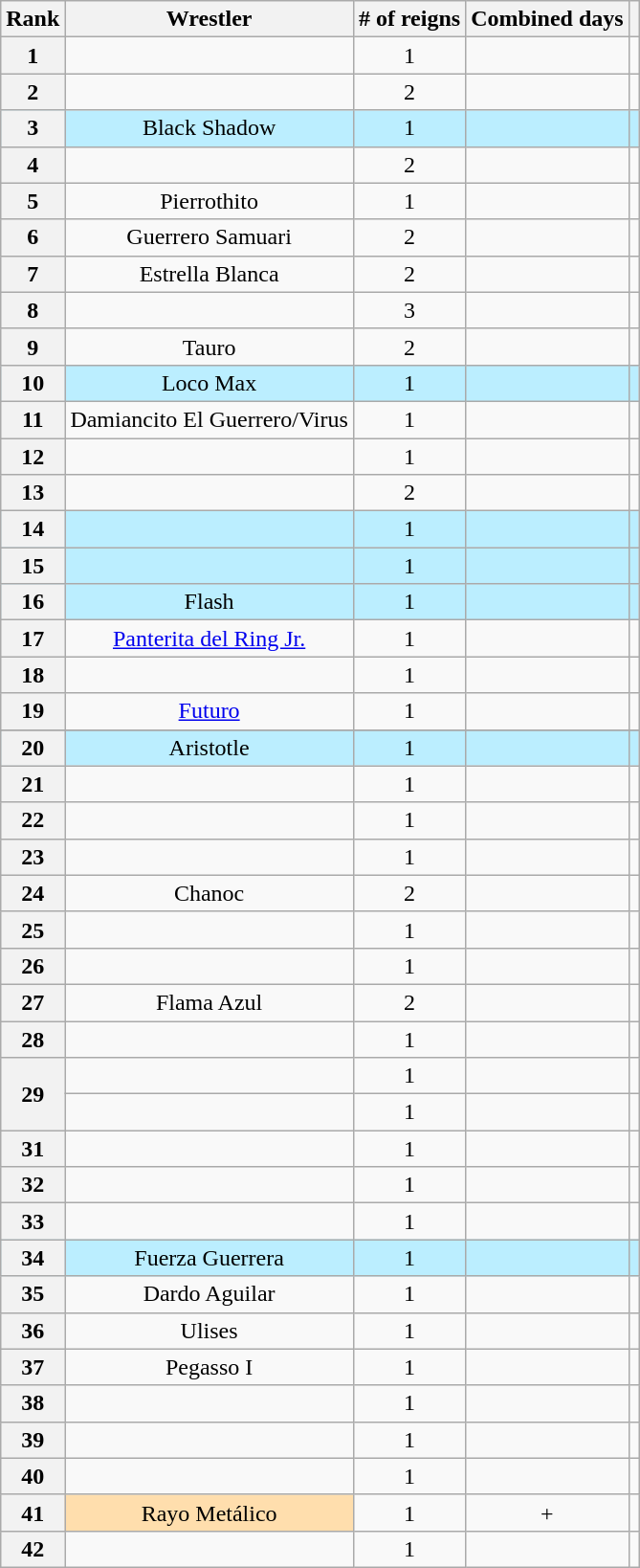<table class="wikitable sortable" style="text-align: center">
<tr>
<th data-sort-type="number" scope="col">Rank</th>
<th scope="col">Wrestler</th>
<th data-sort-type="number" scope="col"># of reigns</th>
<th data-sort-type="number" scope="col">Combined days</th>
<th class="unsortable" scope="col"></th>
</tr>
<tr>
<th scope="row">1</th>
<td></td>
<td>1</td>
<td></td>
<td></td>
</tr>
<tr>
<th scope="row">2</th>
<td></td>
<td>2</td>
<td></td>
<td></td>
</tr>
<tr style="background-color:#bbeeff">
<th scope="row">3</th>
<td>Black Shadow</td>
<td>1</td>
<td></td>
<td></td>
</tr>
<tr>
<th scope="row">4</th>
<td></td>
<td>2</td>
<td></td>
<td></td>
</tr>
<tr>
<th scope="row">5</th>
<td>Pierrothito</td>
<td>1</td>
<td></td>
<td></td>
</tr>
<tr>
<th scope="row">6</th>
<td>Guerrero Samuari</td>
<td>2</td>
<td></td>
<td></td>
</tr>
<tr>
<th scope="row">7</th>
<td>Estrella Blanca</td>
<td>2</td>
<td></td>
<td></td>
</tr>
<tr>
<th scope="row">8</th>
<td></td>
<td>3</td>
<td></td>
<td></td>
</tr>
<tr>
<th scope="row">9</th>
<td>Tauro</td>
<td>2</td>
<td></td>
<td></td>
</tr>
<tr style="background-color:#bbeeff">
<th scope="row">10</th>
<td>Loco Max</td>
<td>1</td>
<td></td>
<td></td>
</tr>
<tr>
<th scope="row">11</th>
<td>Damiancito El Guerrero/Virus</td>
<td>1</td>
<td></td>
<td></td>
</tr>
<tr>
<th scope="row">12</th>
<td></td>
<td>1</td>
<td></td>
<td></td>
</tr>
<tr>
<th scope="row">13</th>
<td></td>
<td>2</td>
<td></td>
<td></td>
</tr>
<tr style="background-color:#bbeeff">
<th scope="row">14</th>
<td></td>
<td>1</td>
<td></td>
<td></td>
</tr>
<tr style="background-color:#bbeeff">
<th scope="row">15</th>
<td></td>
<td>1</td>
<td></td>
<td></td>
</tr>
<tr style="background-color:#bbeeff">
<th scope="row">16</th>
<td>Flash</td>
<td>1</td>
<td></td>
<td></td>
</tr>
<tr>
<th scope="row">17</th>
<td><a href='#'>Panterita del Ring Jr.</a></td>
<td>1</td>
<td></td>
<td></td>
</tr>
<tr>
<th scope="row">18</th>
<td></td>
<td>1</td>
<td></td>
<td></td>
</tr>
<tr>
<th scope="row">19</th>
<td><a href='#'>Futuro</a></td>
<td>1</td>
<td></td>
<td></td>
</tr>
<tr>
</tr>
<tr style="background-color:#bbeeff">
<th scope="row">20</th>
<td>Aristotle</td>
<td>1</td>
<td></td>
<td></td>
</tr>
<tr>
<th scope="row">21</th>
<td></td>
<td>1</td>
<td></td>
<td></td>
</tr>
<tr>
<th scope="row">22</th>
<td></td>
<td>1</td>
<td></td>
<td></td>
</tr>
<tr>
<th scope="row">23</th>
<td></td>
<td>1</td>
<td></td>
<td></td>
</tr>
<tr>
<th scope="row">24</th>
<td>Chanoc</td>
<td>2</td>
<td></td>
<td></td>
</tr>
<tr>
<th scope="row">25</th>
<td></td>
<td>1</td>
<td></td>
<td></td>
</tr>
<tr>
<th scope="row">26</th>
<td></td>
<td>1</td>
<td></td>
<td></td>
</tr>
<tr>
<th scope="row">27</th>
<td>Flama Azul</td>
<td>2</td>
<td></td>
<td></td>
</tr>
<tr>
<th scope="row">28</th>
<td></td>
<td>1</td>
<td></td>
<td></td>
</tr>
<tr>
<th rowspan=2 scope="row">29</th>
<td></td>
<td>1</td>
<td></td>
<td></td>
</tr>
<tr>
<td></td>
<td>1</td>
<td></td>
<td></td>
</tr>
<tr>
<th scope="row">31</th>
<td></td>
<td>1</td>
<td></td>
<td></td>
</tr>
<tr>
<th scope="row">32</th>
<td></td>
<td>1</td>
<td></td>
<td></td>
</tr>
<tr>
<th scope="row">33</th>
<td></td>
<td>1</td>
<td></td>
<td></td>
</tr>
<tr style="background-color:#bbeeff">
<th scope="row">34</th>
<td>Fuerza Guerrera</td>
<td>1</td>
<td></td>
<td></td>
</tr>
<tr>
<th scope="row">35</th>
<td>Dardo Aguilar</td>
<td>1</td>
<td></td>
<td></td>
</tr>
<tr>
<th scope="row">36</th>
<td>Ulises</td>
<td>1</td>
<td></td>
<td></td>
</tr>
<tr>
<th scope="row">37</th>
<td>Pegasso I</td>
<td>1</td>
<td></td>
<td></td>
</tr>
<tr>
<th scope="row">38</th>
<td></td>
<td>1</td>
<td></td>
<td></td>
</tr>
<tr>
<th scope="row">39</th>
<td></td>
<td>1</td>
<td></td>
<td></td>
</tr>
<tr>
<th scope="row">40</th>
<td></td>
<td>1</td>
<td></td>
<td></td>
</tr>
<tr>
<th scope="row">41</th>
<td style="background: #ffdead;">Rayo Metálico</td>
<td>1</td>
<td>+</td>
<td></td>
</tr>
<tr>
<th scope="row">42</th>
<td></td>
<td>1</td>
<td></td>
<td></td>
</tr>
</table>
